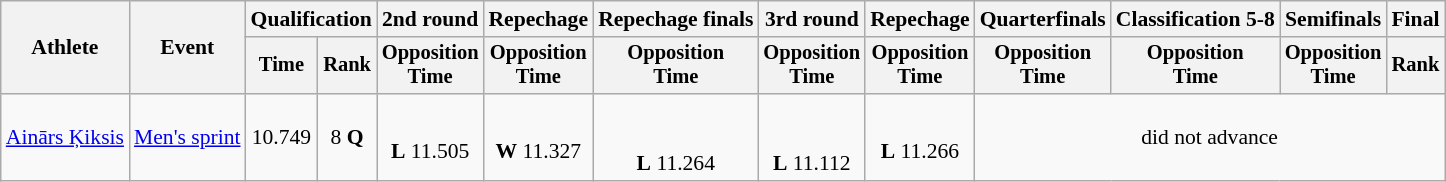<table class="wikitable" style="font-size:90%">
<tr>
<th rowspan="2">Athlete</th>
<th rowspan="2">Event</th>
<th colspan=2>Qualification</th>
<th>2nd round</th>
<th>Repechage</th>
<th>Repechage finals</th>
<th>3rd round</th>
<th>Repechage</th>
<th>Quarterfinals</th>
<th>Classification 5-8</th>
<th>Semifinals</th>
<th colspan=2>Final</th>
</tr>
<tr style="font-size:95%">
<th>Time</th>
<th>Rank</th>
<th>Opposition<br>Time</th>
<th>Opposition<br>Time</th>
<th>Opposition<br>Time</th>
<th>Opposition<br>Time</th>
<th>Opposition<br>Time</th>
<th>Opposition<br>Time</th>
<th>Opposition<br>Time</th>
<th>Opposition<br>Time</th>
<th>Rank</th>
</tr>
<tr align=center>
<td align=left><a href='#'>Ainārs Ķiksis</a></td>
<td align=left><a href='#'>Men's sprint</a></td>
<td>10.749</td>
<td>8 <strong>Q</strong></td>
<td><br> <strong>L</strong> 11.505</td>
<td><br> <strong>W</strong> 11.327</td>
<td><br><br> <strong>L</strong> 11.264</td>
<td><br><br> <strong>L</strong> 11.112</td>
<td><br> <strong>L</strong> 11.266</td>
<td colspan=4>did not advance</td>
</tr>
</table>
